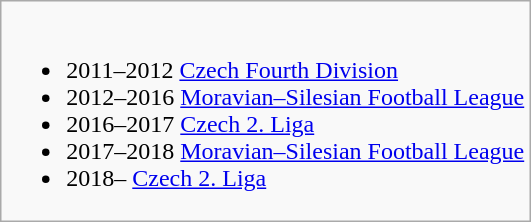<table class="wikitable">
<tr style="vertical-align: top;">
<td><br><ul><li>2011–2012 <a href='#'>Czech Fourth Division</a></li><li>2012–2016 <a href='#'>Moravian–Silesian Football League</a></li><li>2016–2017 <a href='#'>Czech 2. Liga</a></li><li>2017–2018 <a href='#'>Moravian–Silesian Football League</a></li><li>2018– <a href='#'>Czech 2. Liga</a></li></ul></td>
</tr>
</table>
